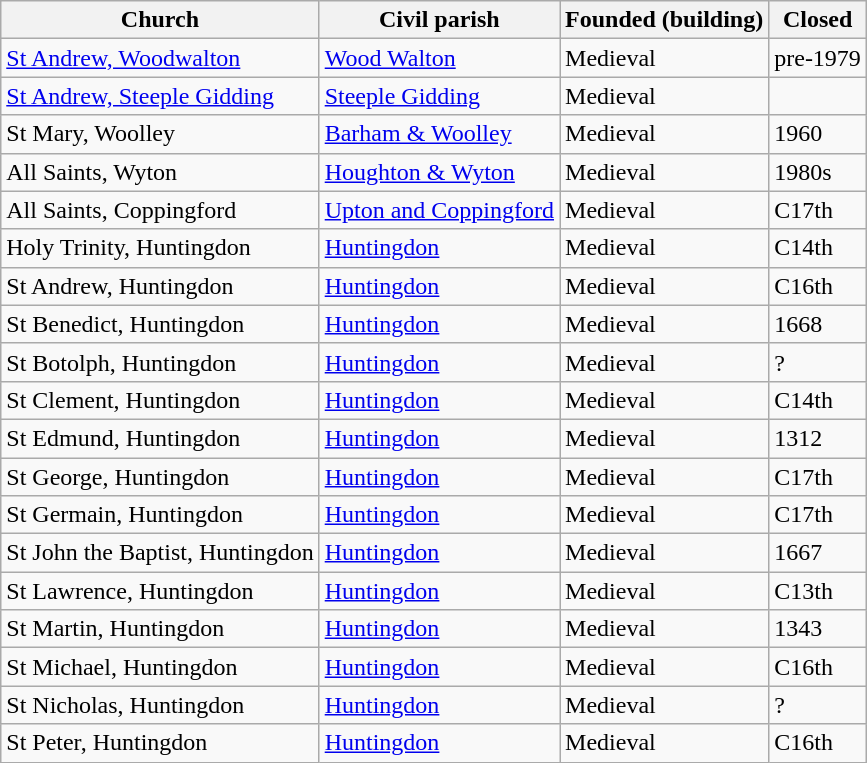<table class="wikitable sortable">
<tr>
<th scope="col">Church</th>
<th>Civil parish</th>
<th>Founded (building)</th>
<th>Closed</th>
</tr>
<tr>
<td><a href='#'>St Andrew, Woodwalton</a></td>
<td><a href='#'>Wood Walton</a></td>
<td>Medieval</td>
<td>pre-1979</td>
</tr>
<tr>
<td><a href='#'>St Andrew, Steeple Gidding</a></td>
<td><a href='#'>Steeple Gidding</a></td>
<td>Medieval</td>
<td></td>
</tr>
<tr>
<td>St Mary, Woolley</td>
<td><a href='#'>Barham & Woolley</a></td>
<td>Medieval</td>
<td>1960</td>
</tr>
<tr>
<td>All Saints, Wyton</td>
<td><a href='#'>Houghton & Wyton</a></td>
<td>Medieval</td>
<td>1980s</td>
</tr>
<tr>
<td>All Saints, Coppingford</td>
<td><a href='#'>Upton and Coppingford</a></td>
<td>Medieval</td>
<td>C17th</td>
</tr>
<tr>
<td>Holy Trinity, Huntingdon</td>
<td><a href='#'>Huntingdon</a></td>
<td>Medieval</td>
<td>C14th</td>
</tr>
<tr>
<td>St Andrew, Huntingdon</td>
<td><a href='#'>Huntingdon</a></td>
<td>Medieval</td>
<td>C16th</td>
</tr>
<tr>
<td>St Benedict, Huntingdon</td>
<td><a href='#'>Huntingdon</a></td>
<td>Medieval</td>
<td>1668</td>
</tr>
<tr>
<td>St Botolph, Huntingdon</td>
<td><a href='#'>Huntingdon</a></td>
<td>Medieval</td>
<td>?</td>
</tr>
<tr>
<td>St Clement, Huntingdon</td>
<td><a href='#'>Huntingdon</a></td>
<td>Medieval</td>
<td>C14th</td>
</tr>
<tr>
<td>St Edmund, Huntingdon</td>
<td><a href='#'>Huntingdon</a></td>
<td>Medieval</td>
<td>1312</td>
</tr>
<tr>
<td>St George, Huntingdon</td>
<td><a href='#'>Huntingdon</a></td>
<td>Medieval</td>
<td>C17th</td>
</tr>
<tr>
<td>St Germain, Huntingdon</td>
<td><a href='#'>Huntingdon</a></td>
<td>Medieval</td>
<td>C17th</td>
</tr>
<tr>
<td>St John the Baptist, Huntingdon</td>
<td><a href='#'>Huntingdon</a></td>
<td>Medieval</td>
<td>1667</td>
</tr>
<tr>
<td>St Lawrence, Huntingdon</td>
<td><a href='#'>Huntingdon</a></td>
<td>Medieval</td>
<td>C13th</td>
</tr>
<tr>
<td>St Martin, Huntingdon</td>
<td><a href='#'>Huntingdon</a></td>
<td>Medieval</td>
<td>1343</td>
</tr>
<tr>
<td>St Michael, Huntingdon</td>
<td><a href='#'>Huntingdon</a></td>
<td>Medieval</td>
<td>C16th</td>
</tr>
<tr>
<td>St Nicholas, Huntingdon</td>
<td><a href='#'>Huntingdon</a></td>
<td>Medieval</td>
<td>?</td>
</tr>
<tr>
<td>St Peter, Huntingdon</td>
<td><a href='#'>Huntingdon</a></td>
<td>Medieval</td>
<td>C16th</td>
</tr>
</table>
